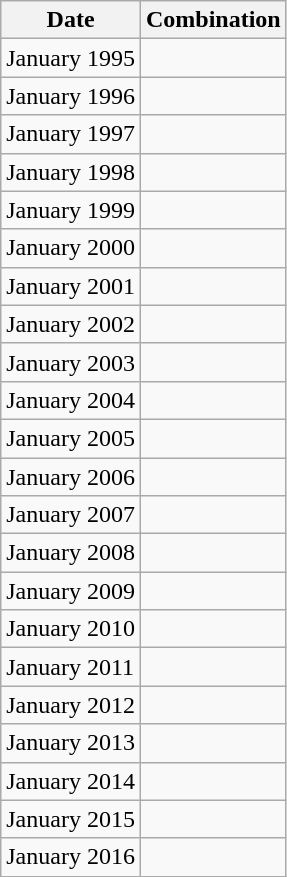<table class = "wikitable sortable">
<tr>
<th>Date</th>
<th>Combination</th>
</tr>
<tr>
<td>January 1995</td>
<td></td>
</tr>
<tr>
<td>January 1996</td>
<td></td>
</tr>
<tr>
<td>January 1997</td>
<td></td>
</tr>
<tr>
<td>January 1998</td>
<td></td>
</tr>
<tr>
<td>January 1999</td>
<td></td>
</tr>
<tr>
<td>January 2000</td>
<td></td>
</tr>
<tr>
<td>January 2001</td>
<td></td>
</tr>
<tr>
<td>January 2002</td>
<td></td>
</tr>
<tr>
<td>January 2003</td>
<td></td>
</tr>
<tr>
<td>January 2004</td>
<td></td>
</tr>
<tr>
<td>January 2005</td>
<td></td>
</tr>
<tr>
<td>January 2006</td>
<td></td>
</tr>
<tr>
<td>January 2007</td>
<td></td>
</tr>
<tr>
<td>January 2008</td>
<td></td>
</tr>
<tr>
<td>January 2009</td>
<td></td>
</tr>
<tr>
<td>January 2010</td>
<td></td>
</tr>
<tr>
<td>January 2011</td>
<td></td>
</tr>
<tr>
<td>January 2012</td>
<td></td>
</tr>
<tr>
<td>January 2013</td>
<td></td>
</tr>
<tr>
<td>January 2014</td>
<td></td>
</tr>
<tr>
<td>January 2015</td>
<td></td>
</tr>
<tr>
<td>January 2016</td>
<td></td>
</tr>
</table>
